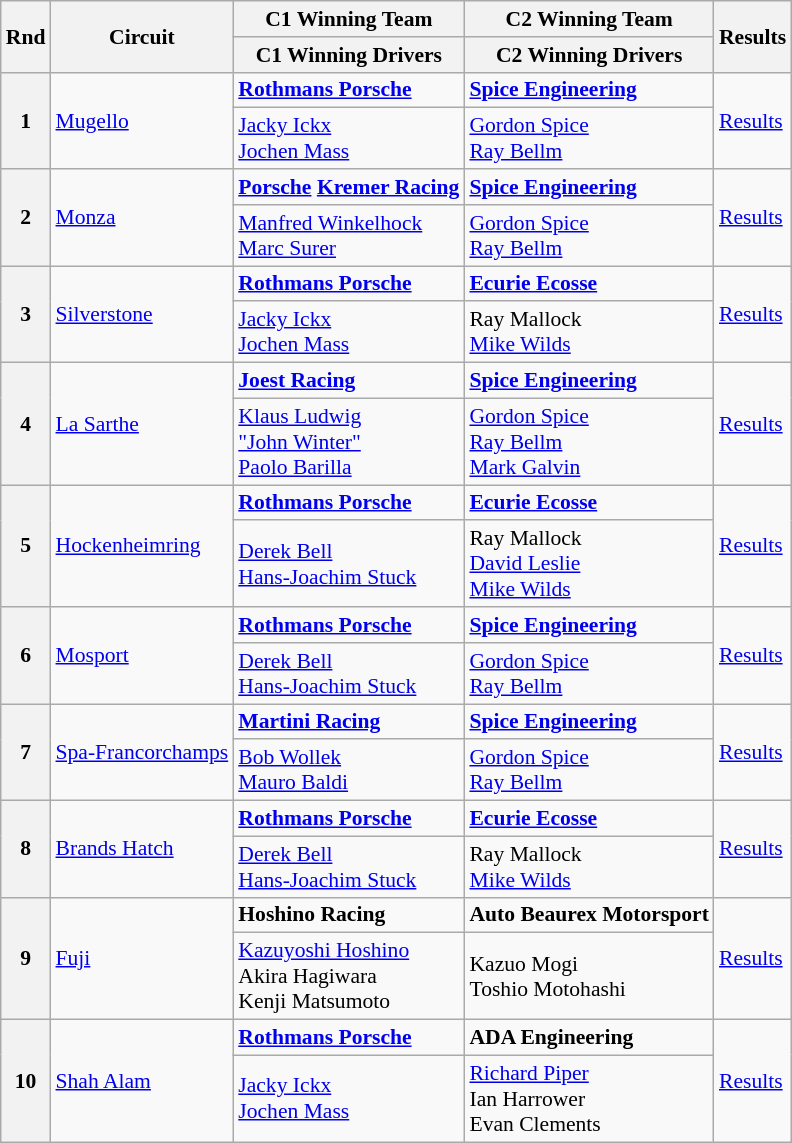<table class="wikitable" style="font-size: 90%;">
<tr>
<th rowspan=2>Rnd</th>
<th rowspan=2>Circuit</th>
<th>C1 Winning Team</th>
<th>C2 Winning Team</th>
<th rowspan=2>Results</th>
</tr>
<tr>
<th>C1 Winning Drivers</th>
<th>C2 Winning Drivers</th>
</tr>
<tr>
<th rowspan=2>1</th>
<td rowspan=2><a href='#'>Mugello</a></td>
<td><strong> <a href='#'>Rothmans Porsche</a></strong></td>
<td><strong> <a href='#'>Spice Engineering</a></strong></td>
<td rowspan=2><a href='#'>Results</a></td>
</tr>
<tr>
<td> <a href='#'>Jacky Ickx</a><br> <a href='#'>Jochen Mass</a></td>
<td> <a href='#'>Gordon Spice</a><br> <a href='#'>Ray Bellm</a></td>
</tr>
<tr>
<th rowspan=2>2</th>
<td rowspan=2><a href='#'>Monza</a></td>
<td><strong> <a href='#'>Porsche</a> <a href='#'>Kremer Racing</a></strong></td>
<td><strong> <a href='#'>Spice Engineering</a></strong></td>
<td rowspan=2><a href='#'>Results</a></td>
</tr>
<tr>
<td> <a href='#'>Manfred Winkelhock</a><br> <a href='#'>Marc Surer</a></td>
<td> <a href='#'>Gordon Spice</a><br> <a href='#'>Ray Bellm</a></td>
</tr>
<tr>
<th rowspan=2>3</th>
<td rowspan=2><a href='#'>Silverstone</a></td>
<td><strong> <a href='#'>Rothmans Porsche</a></strong></td>
<td><strong> <a href='#'>Ecurie Ecosse</a></strong></td>
<td rowspan=2><a href='#'>Results</a></td>
</tr>
<tr>
<td> <a href='#'>Jacky Ickx</a><br> <a href='#'>Jochen Mass</a></td>
<td> Ray Mallock<br> <a href='#'>Mike Wilds</a></td>
</tr>
<tr>
<th rowspan=2>4</th>
<td rowspan=2><a href='#'>La Sarthe</a></td>
<td><strong> <a href='#'>Joest Racing</a></strong></td>
<td><strong> <a href='#'>Spice Engineering</a></strong></td>
<td rowspan=2><a href='#'>Results</a></td>
</tr>
<tr>
<td> <a href='#'>Klaus Ludwig</a><br> <a href='#'>"John Winter"</a><br> <a href='#'>Paolo Barilla</a></td>
<td> <a href='#'>Gordon Spice</a><br> <a href='#'>Ray Bellm</a><br> <a href='#'>Mark Galvin</a></td>
</tr>
<tr>
<th rowspan=2>5</th>
<td rowspan=2><a href='#'>Hockenheimring</a></td>
<td><strong> <a href='#'>Rothmans Porsche</a></strong></td>
<td><strong> <a href='#'>Ecurie Ecosse</a></strong></td>
<td rowspan=2><a href='#'>Results</a></td>
</tr>
<tr>
<td> <a href='#'>Derek Bell</a><br> <a href='#'>Hans-Joachim Stuck</a></td>
<td> Ray Mallock<br> <a href='#'>David Leslie</a><br> <a href='#'>Mike Wilds</a></td>
</tr>
<tr>
<th rowspan=2>6</th>
<td rowspan=2><a href='#'>Mosport</a></td>
<td><strong> <a href='#'>Rothmans Porsche</a></strong></td>
<td><strong> <a href='#'>Spice Engineering</a></strong></td>
<td rowspan=2><a href='#'>Results</a></td>
</tr>
<tr>
<td> <a href='#'>Derek Bell</a><br> <a href='#'>Hans-Joachim Stuck</a></td>
<td> <a href='#'>Gordon Spice</a><br> <a href='#'>Ray Bellm</a></td>
</tr>
<tr>
<th rowspan=2>7</th>
<td rowspan=2><a href='#'>Spa-Francorchamps</a></td>
<td><strong> <a href='#'>Martini Racing</a></strong></td>
<td><strong> <a href='#'>Spice Engineering</a></strong></td>
<td rowspan=2><a href='#'>Results</a></td>
</tr>
<tr>
<td> <a href='#'>Bob Wollek</a><br> <a href='#'>Mauro Baldi</a></td>
<td> <a href='#'>Gordon Spice</a><br> <a href='#'>Ray Bellm</a></td>
</tr>
<tr>
<th rowspan=2>8</th>
<td rowspan=2><a href='#'>Brands Hatch</a></td>
<td><strong> <a href='#'>Rothmans Porsche</a></strong></td>
<td><strong> <a href='#'>Ecurie Ecosse</a></strong></td>
<td rowspan=2><a href='#'>Results</a></td>
</tr>
<tr>
<td> <a href='#'>Derek Bell</a><br> <a href='#'>Hans-Joachim Stuck</a></td>
<td> Ray Mallock<br> <a href='#'>Mike Wilds</a></td>
</tr>
<tr>
<th rowspan=2>9</th>
<td rowspan=2><a href='#'>Fuji</a></td>
<td><strong> Hoshino Racing</strong></td>
<td><strong> Auto Beaurex Motorsport</strong></td>
<td rowspan=2><a href='#'>Results</a></td>
</tr>
<tr>
<td> <a href='#'>Kazuyoshi Hoshino</a><br> Akira Hagiwara<br> Kenji Matsumoto</td>
<td> Kazuo Mogi<br> Toshio Motohashi</td>
</tr>
<tr>
<th rowspan=2>10</th>
<td rowspan=2><a href='#'>Shah Alam</a></td>
<td><strong> <a href='#'>Rothmans Porsche</a></strong></td>
<td><strong> ADA Engineering</strong></td>
<td rowspan=2><a href='#'>Results</a></td>
</tr>
<tr>
<td> <a href='#'>Jacky Ickx</a><br> <a href='#'>Jochen Mass</a></td>
<td> <a href='#'>Richard Piper</a><br> Ian Harrower<br> Evan Clements</td>
</tr>
</table>
